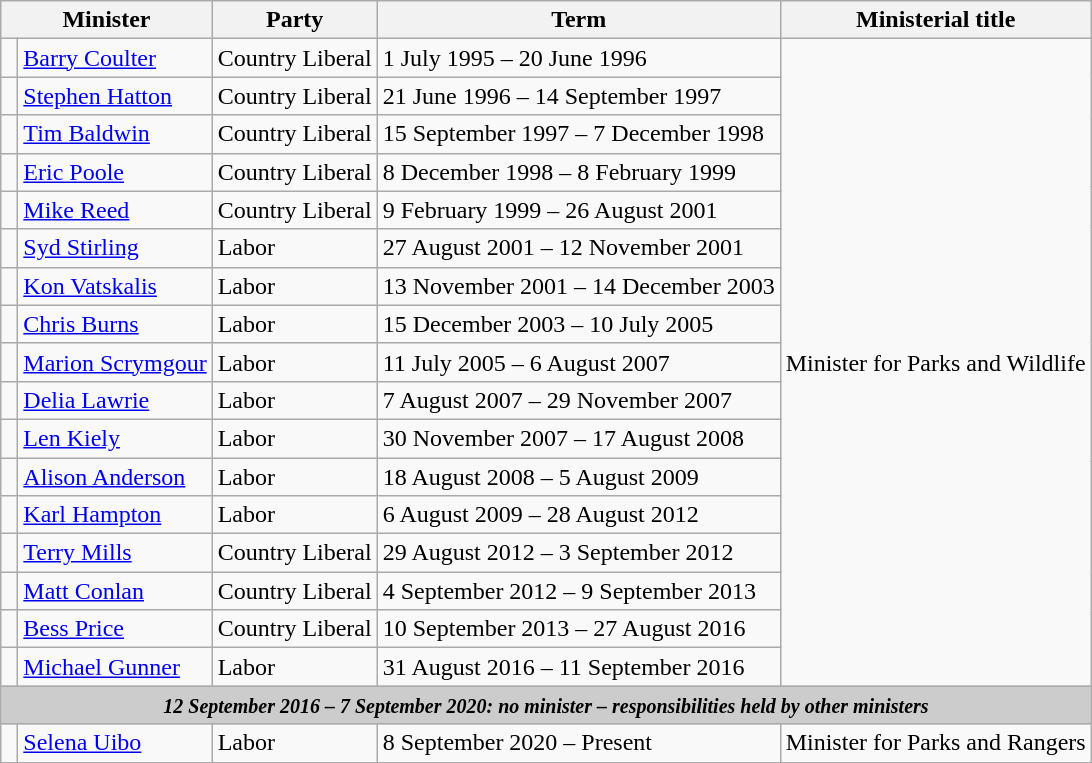<table class="sortable wikitable">
<tr>
<th colspan=2>Minister</th>
<th>Party</th>
<th>Term </th>
<th>Ministerial title</th>
</tr>
<tr>
<td> </td>
<td><a href='#'>Barry Coulter</a></td>
<td>Country Liberal</td>
<td>1 July 1995 – 20 June 1996</td>
<td rowspan="17">Minister for Parks and Wildlife</td>
</tr>
<tr>
<td> </td>
<td><a href='#'>Stephen Hatton</a></td>
<td>Country Liberal</td>
<td>21 June 1996 – 14 September 1997</td>
</tr>
<tr>
<td> </td>
<td><a href='#'>Tim Baldwin</a></td>
<td>Country Liberal</td>
<td>15 September 1997 – 7 December 1998</td>
</tr>
<tr>
<td> </td>
<td><a href='#'>Eric Poole</a></td>
<td>Country Liberal</td>
<td>8 December 1998 – 8 February 1999</td>
</tr>
<tr>
<td> </td>
<td><a href='#'>Mike Reed</a></td>
<td>Country Liberal</td>
<td>9 February 1999 – 26 August 2001</td>
</tr>
<tr>
<td> </td>
<td><a href='#'>Syd Stirling</a></td>
<td>Labor</td>
<td>27 August 2001 – 12 November 2001</td>
</tr>
<tr>
<td> </td>
<td><a href='#'>Kon Vatskalis</a></td>
<td>Labor</td>
<td>13 November 2001 – 14 December 2003</td>
</tr>
<tr>
<td> </td>
<td><a href='#'>Chris Burns</a></td>
<td>Labor</td>
<td>15 December 2003 – 10 July 2005</td>
</tr>
<tr>
<td> </td>
<td><a href='#'>Marion Scrymgour</a></td>
<td>Labor</td>
<td>11 July 2005 – 6 August 2007</td>
</tr>
<tr>
<td> </td>
<td><a href='#'>Delia Lawrie</a></td>
<td>Labor</td>
<td>7 August 2007 – 29 November 2007</td>
</tr>
<tr>
<td> </td>
<td><a href='#'>Len Kiely</a></td>
<td>Labor</td>
<td>30 November 2007 – 17 August 2008</td>
</tr>
<tr>
<td> </td>
<td><a href='#'>Alison Anderson</a></td>
<td>Labor</td>
<td>18 August 2008 – 5 August 2009</td>
</tr>
<tr>
<td> </td>
<td><a href='#'>Karl Hampton</a></td>
<td>Labor</td>
<td>6 August 2009 – 28 August 2012</td>
</tr>
<tr>
<td> </td>
<td><a href='#'>Terry Mills</a></td>
<td>Country Liberal</td>
<td>29 August 2012 – 3 September 2012</td>
</tr>
<tr>
<td> </td>
<td><a href='#'>Matt Conlan</a></td>
<td>Country Liberal</td>
<td>4 September 2012 – 9 September 2013</td>
</tr>
<tr>
<td> </td>
<td><a href='#'>Bess Price</a></td>
<td>Country Liberal</td>
<td>10 September 2013 – 27 August 2016</td>
</tr>
<tr>
<td> </td>
<td><a href='#'>Michael Gunner</a></td>
<td>Labor</td>
<td>31 August 2016 – 11 September 2016</td>
</tr>
<tr>
<th colspan=5 style="background: #cccccc;"><small><strong><em>12 September 2016 – 7 September 2020: no minister – responsibilities held by other ministers</em></strong></small></th>
</tr>
<tr>
<td> </td>
<td><a href='#'>Selena Uibo</a></td>
<td>Labor</td>
<td>8 September 2020 – Present</td>
<td>Minister for Parks and Rangers</td>
</tr>
<tr>
</tr>
</table>
